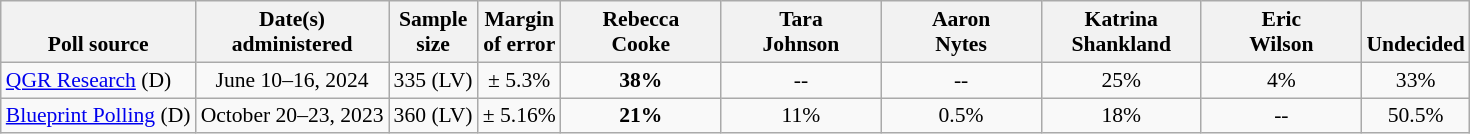<table class="wikitable" style="font-size:90%;text-align:center;">
<tr valign=bottom>
<th>Poll source</th>
<th>Date(s)<br>administered</th>
<th>Sample<br>size</th>
<th>Margin<br>of error</th>
<th style="width:100px;">Rebecca<br>Cooke</th>
<th style="width:100px;">Tara<br>Johnson</th>
<th style="width:100px;">Aaron<br>Nytes</th>
<th style="width:100px;">Katrina<br>Shankland</th>
<th style="width:100px;">Eric<br>Wilson</th>
<th>Undecided</th>
</tr>
<tr>
<td style="text-align:left;"><a href='#'>QGR Research</a> (D)</td>
<td>June 10–16, 2024</td>
<td>335 (LV)</td>
<td>± 5.3%</td>
<td><strong>38%</strong></td>
<td>--</td>
<td>--</td>
<td>25%</td>
<td>4%</td>
<td>33%</td>
</tr>
<tr>
<td style="text-align:left;"><a href='#'>Blueprint Polling</a> (D)</td>
<td>October 20–23, 2023</td>
<td>360 (LV)</td>
<td>± 5.16%</td>
<td><strong>21%</strong></td>
<td>11%</td>
<td>0.5%</td>
<td>18%</td>
<td>--</td>
<td>50.5%</td>
</tr>
</table>
